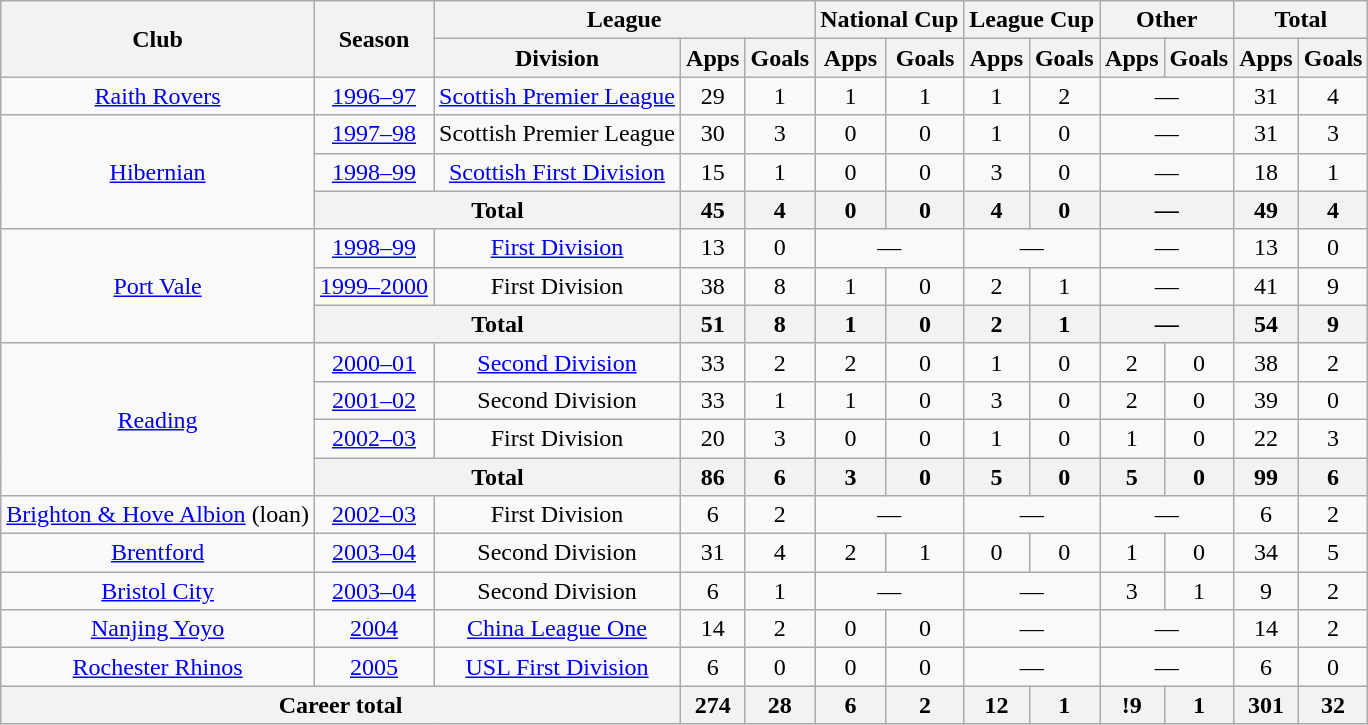<table class="wikitable" style="text-align:center">
<tr>
<th rowspan="2">Club</th>
<th rowspan="2">Season</th>
<th colspan="3">League</th>
<th colspan="2">National Cup</th>
<th colspan="2">League Cup</th>
<th colspan="2">Other</th>
<th colspan="2">Total</th>
</tr>
<tr>
<th>Division</th>
<th>Apps</th>
<th>Goals</th>
<th>Apps</th>
<th>Goals</th>
<th>Apps</th>
<th>Goals</th>
<th>Apps</th>
<th>Goals</th>
<th>Apps</th>
<th>Goals</th>
</tr>
<tr>
<td><a href='#'>Raith Rovers</a></td>
<td><a href='#'>1996–97</a></td>
<td><a href='#'>Scottish Premier League</a></td>
<td>29</td>
<td>1</td>
<td>1</td>
<td>1</td>
<td>1</td>
<td>2</td>
<td colspan="2">—</td>
<td>31</td>
<td>4</td>
</tr>
<tr>
<td rowspan="3"><a href='#'>Hibernian</a></td>
<td><a href='#'>1997–98</a></td>
<td>Scottish Premier League</td>
<td>30</td>
<td>3</td>
<td>0</td>
<td>0</td>
<td>1</td>
<td>0</td>
<td colspan="2">—</td>
<td>31</td>
<td>3</td>
</tr>
<tr>
<td><a href='#'>1998–99</a></td>
<td><a href='#'>Scottish First Division</a></td>
<td>15</td>
<td>1</td>
<td>0</td>
<td>0</td>
<td>3</td>
<td>0</td>
<td colspan="2">—</td>
<td>18</td>
<td>1</td>
</tr>
<tr>
<th colspan="2">Total</th>
<th>45</th>
<th>4</th>
<th>0</th>
<th>0</th>
<th>4</th>
<th>0</th>
<th colspan="2">—</th>
<th>49</th>
<th>4</th>
</tr>
<tr>
<td rowspan="3"><a href='#'>Port Vale</a></td>
<td><a href='#'>1998–99</a></td>
<td><a href='#'>First Division</a></td>
<td>13</td>
<td>0</td>
<td colspan="2">—</td>
<td colspan="2">—</td>
<td colspan="2">—</td>
<td>13</td>
<td>0</td>
</tr>
<tr>
<td><a href='#'>1999–2000</a></td>
<td>First Division</td>
<td>38</td>
<td>8</td>
<td>1</td>
<td>0</td>
<td>2</td>
<td>1</td>
<td colspan="2">—</td>
<td>41</td>
<td>9</td>
</tr>
<tr>
<th colspan="2">Total</th>
<th>51</th>
<th>8</th>
<th>1</th>
<th>0</th>
<th>2</th>
<th>1</th>
<th colspan="2">—</th>
<th>54</th>
<th>9</th>
</tr>
<tr>
<td rowspan="4"><a href='#'>Reading</a></td>
<td><a href='#'>2000–01</a></td>
<td><a href='#'>Second Division</a></td>
<td>33</td>
<td>2</td>
<td>2</td>
<td>0</td>
<td>1</td>
<td>0</td>
<td>2</td>
<td>0</td>
<td>38</td>
<td>2</td>
</tr>
<tr>
<td><a href='#'>2001–02</a></td>
<td>Second Division</td>
<td>33</td>
<td>1</td>
<td>1</td>
<td>0</td>
<td>3</td>
<td>0</td>
<td>2</td>
<td>0</td>
<td>39</td>
<td>0</td>
</tr>
<tr>
<td><a href='#'>2002–03</a></td>
<td>First Division</td>
<td>20</td>
<td>3</td>
<td>0</td>
<td>0</td>
<td>1</td>
<td>0</td>
<td>1</td>
<td>0</td>
<td>22</td>
<td>3</td>
</tr>
<tr>
<th colspan="2">Total</th>
<th>86</th>
<th>6</th>
<th>3</th>
<th>0</th>
<th>5</th>
<th>0</th>
<th>5</th>
<th>0</th>
<th>99</th>
<th>6</th>
</tr>
<tr>
<td><a href='#'>Brighton & Hove Albion</a> (loan)</td>
<td><a href='#'>2002–03</a></td>
<td>First Division</td>
<td>6</td>
<td>2</td>
<td colspan="2">—</td>
<td colspan="2">—</td>
<td colspan="2">—</td>
<td>6</td>
<td>2</td>
</tr>
<tr>
<td><a href='#'>Brentford</a></td>
<td><a href='#'>2003–04</a></td>
<td>Second Division</td>
<td>31</td>
<td>4</td>
<td>2</td>
<td>1</td>
<td>0</td>
<td>0</td>
<td>1</td>
<td>0</td>
<td>34</td>
<td>5</td>
</tr>
<tr>
<td><a href='#'>Bristol City</a></td>
<td><a href='#'>2003–04</a></td>
<td>Second Division</td>
<td>6</td>
<td>1</td>
<td colspan="2">—</td>
<td colspan="2">—</td>
<td>3</td>
<td>1</td>
<td>9</td>
<td>2</td>
</tr>
<tr>
<td><a href='#'>Nanjing Yoyo</a></td>
<td><a href='#'>2004</a></td>
<td><a href='#'>China League One</a></td>
<td>14</td>
<td>2</td>
<td>0</td>
<td>0</td>
<td colspan="2">—</td>
<td colspan="2">—</td>
<td>14</td>
<td>2</td>
</tr>
<tr>
<td><a href='#'>Rochester Rhinos</a></td>
<td><a href='#'>2005</a></td>
<td><a href='#'>USL First Division</a></td>
<td>6</td>
<td>0</td>
<td>0</td>
<td>0</td>
<td colspan="2">—</td>
<td colspan="2">—</td>
<td>6</td>
<td>0</td>
</tr>
<tr>
<th colspan="3">Career total</th>
<th>274</th>
<th>28</th>
<th>6</th>
<th>2</th>
<th>12</th>
<th>1</th>
<th>!9</th>
<th>1</th>
<th>301</th>
<th>32</th>
</tr>
</table>
